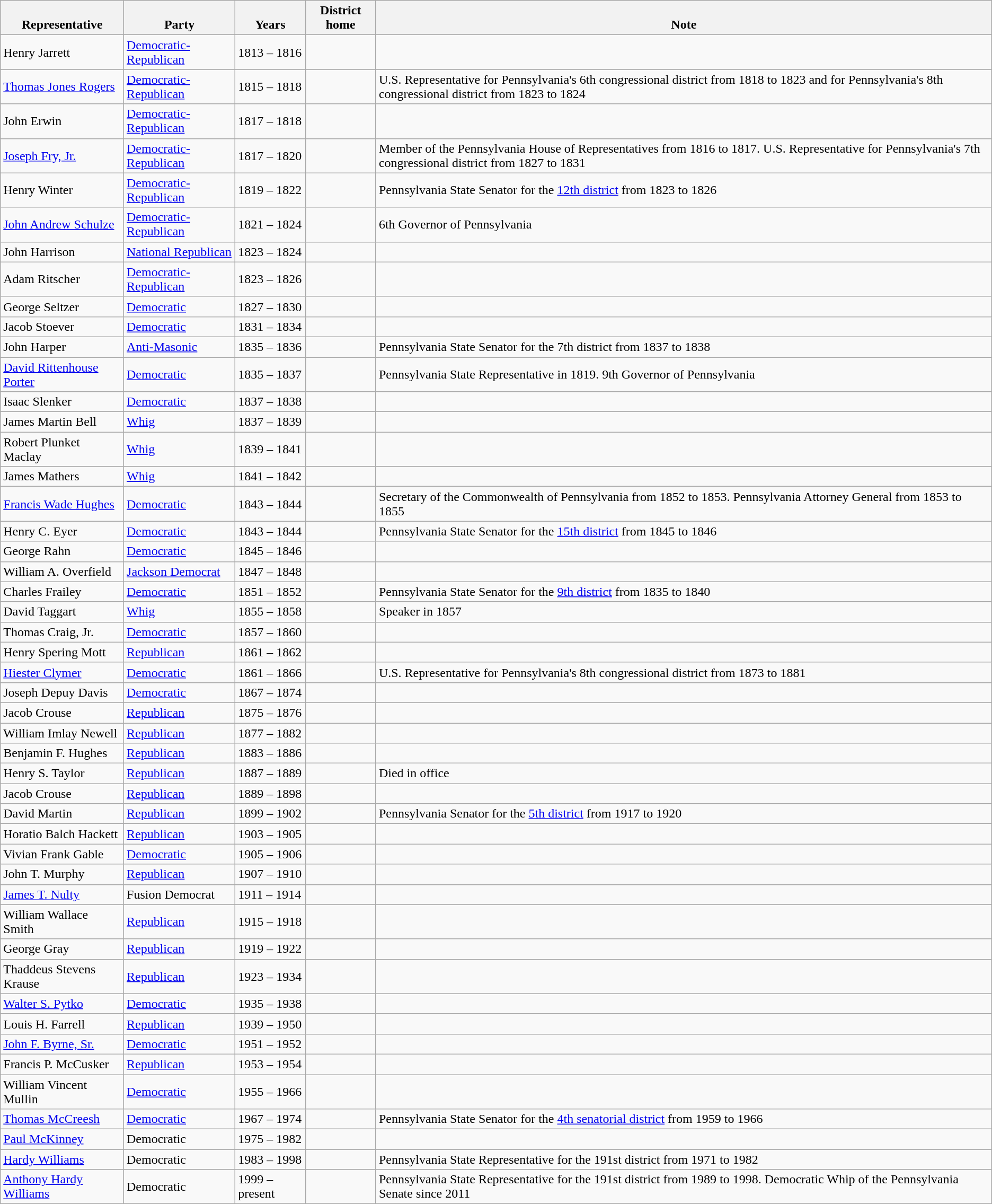<table class=wikitable>
<tr valign=bottom>
<th>Representative</th>
<th>Party</th>
<th>Years</th>
<th>District home</th>
<th>Note</th>
</tr>
<tr>
<td>Henry Jarrett</td>
<td><a href='#'>Democratic-Republican</a></td>
<td>1813 – 1816</td>
<td></td>
<td></td>
</tr>
<tr>
<td><a href='#'>Thomas Jones Rogers</a></td>
<td><a href='#'>Democratic-Republican</a></td>
<td>1815 – 1818</td>
<td></td>
<td>U.S. Representative for Pennsylvania's 6th congressional district from 1818 to 1823 and for Pennsylvania's 8th congressional district from 1823 to 1824</td>
</tr>
<tr>
<td>John Erwin</td>
<td><a href='#'>Democratic-Republican</a></td>
<td>1817 – 1818</td>
<td></td>
<td></td>
</tr>
<tr>
<td><a href='#'>Joseph Fry, Jr.</a></td>
<td><a href='#'>Democratic-Republican</a></td>
<td>1817 – 1820</td>
<td></td>
<td>Member of the Pennsylvania House of Representatives from 1816 to 1817.  U.S. Representative for Pennsylvania's 7th congressional district from 1827 to 1831</td>
</tr>
<tr>
<td>Henry Winter</td>
<td><a href='#'>Democratic-Republican</a></td>
<td>1819 – 1822</td>
<td></td>
<td>Pennsylvania State Senator for the <a href='#'>12th district</a> from 1823 to 1826</td>
</tr>
<tr>
<td><a href='#'>John Andrew Schulze</a></td>
<td><a href='#'>Democratic-Republican</a></td>
<td>1821 – 1824</td>
<td></td>
<td>6th Governor of Pennsylvania</td>
</tr>
<tr>
<td>John Harrison</td>
<td><a href='#'>National Republican</a></td>
<td>1823 – 1824</td>
<td></td>
<td></td>
</tr>
<tr>
<td>Adam Ritscher</td>
<td><a href='#'>Democratic-Republican</a></td>
<td>1823 – 1826</td>
<td></td>
<td></td>
</tr>
<tr>
<td>George Seltzer</td>
<td><a href='#'>Democratic</a></td>
<td>1827 – 1830</td>
<td></td>
<td></td>
</tr>
<tr>
<td>Jacob Stoever</td>
<td><a href='#'>Democratic</a></td>
<td>1831 – 1834</td>
<td></td>
<td></td>
</tr>
<tr>
<td>John Harper</td>
<td><a href='#'>Anti-Masonic</a></td>
<td>1835 – 1836</td>
<td></td>
<td>Pennsylvania State Senator for the 7th district from 1837 to 1838</td>
</tr>
<tr>
<td><a href='#'>David Rittenhouse Porter</a></td>
<td><a href='#'>Democratic</a></td>
<td>1835 – 1837</td>
<td></td>
<td>Pennsylvania State Representative in 1819.  9th Governor of Pennsylvania</td>
</tr>
<tr>
<td>Isaac Slenker</td>
<td><a href='#'>Democratic</a></td>
<td>1837 – 1838</td>
<td></td>
<td></td>
</tr>
<tr>
<td>James Martin Bell</td>
<td><a href='#'>Whig</a></td>
<td>1837 – 1839</td>
<td></td>
<td></td>
</tr>
<tr>
<td>Robert Plunket Maclay</td>
<td><a href='#'>Whig</a></td>
<td>1839 – 1841</td>
<td></td>
<td></td>
</tr>
<tr>
<td>James Mathers</td>
<td><a href='#'>Whig</a></td>
<td>1841 – 1842</td>
<td></td>
<td></td>
</tr>
<tr>
<td><a href='#'>Francis Wade Hughes</a></td>
<td><a href='#'>Democratic</a></td>
<td>1843 – 1844</td>
<td></td>
<td>Secretary of the Commonwealth of Pennsylvania from 1852 to 1853.  Pennsylvania Attorney General from 1853 to 1855</td>
</tr>
<tr>
<td>Henry C. Eyer</td>
<td><a href='#'>Democratic</a></td>
<td>1843 – 1844</td>
<td></td>
<td>Pennsylvania State Senator for the <a href='#'>15th district</a> from 1845 to 1846</td>
</tr>
<tr>
<td>George Rahn</td>
<td><a href='#'>Democratic</a></td>
<td>1845 – 1846</td>
<td></td>
<td></td>
</tr>
<tr>
<td>William A. Overfield</td>
<td><a href='#'>Jackson Democrat</a></td>
<td>1847 – 1848</td>
<td></td>
<td></td>
</tr>
<tr>
<td>Charles Frailey</td>
<td><a href='#'>Democratic</a></td>
<td>1851 – 1852</td>
<td></td>
<td>Pennsylvania State Senator for the <a href='#'>9th district</a> from 1835 to 1840</td>
</tr>
<tr>
<td>David Taggart</td>
<td><a href='#'>Whig</a></td>
<td>1855 – 1858</td>
<td></td>
<td>Speaker in 1857</td>
</tr>
<tr>
<td>Thomas Craig, Jr.</td>
<td><a href='#'>Democratic</a></td>
<td>1857 – 1860</td>
<td></td>
<td></td>
</tr>
<tr>
<td>Henry Spering Mott</td>
<td><a href='#'>Republican</a></td>
<td>1861 – 1862</td>
<td></td>
<td></td>
</tr>
<tr>
<td><a href='#'>Hiester Clymer</a></td>
<td><a href='#'>Democratic</a></td>
<td>1861 – 1866</td>
<td></td>
<td>U.S. Representative for Pennsylvania's 8th congressional district from 1873 to 1881</td>
</tr>
<tr>
<td>Joseph Depuy Davis</td>
<td><a href='#'>Democratic</a></td>
<td>1867 – 1874</td>
<td></td>
<td></td>
</tr>
<tr>
<td>Jacob Crouse</td>
<td><a href='#'>Republican</a></td>
<td>1875 – 1876</td>
<td></td>
<td></td>
</tr>
<tr>
<td>William Imlay Newell</td>
<td><a href='#'>Republican</a></td>
<td>1877 – 1882</td>
<td></td>
<td></td>
</tr>
<tr>
<td>Benjamin F. Hughes</td>
<td><a href='#'>Republican</a></td>
<td>1883 – 1886</td>
<td></td>
<td></td>
</tr>
<tr>
<td>Henry S. Taylor</td>
<td><a href='#'>Republican</a></td>
<td>1887 – 1889</td>
<td></td>
<td>Died in office</td>
</tr>
<tr>
<td>Jacob Crouse</td>
<td><a href='#'>Republican</a></td>
<td>1889 – 1898</td>
<td></td>
<td></td>
</tr>
<tr>
<td>David Martin</td>
<td><a href='#'>Republican</a></td>
<td>1899 – 1902</td>
<td></td>
<td>Pennsylvania Senator for the <a href='#'>5th district</a> from 1917 to 1920</td>
</tr>
<tr>
<td>Horatio Balch Hackett</td>
<td><a href='#'>Republican</a></td>
<td>1903 – 1905</td>
<td></td>
<td></td>
</tr>
<tr>
<td>Vivian Frank Gable</td>
<td><a href='#'>Democratic</a></td>
<td>1905 – 1906</td>
<td></td>
<td></td>
</tr>
<tr>
<td>John T. Murphy</td>
<td><a href='#'>Republican</a></td>
<td>1907 – 1910</td>
<td></td>
<td></td>
</tr>
<tr>
<td><a href='#'>James T. Nulty</a></td>
<td>Fusion Democrat</td>
<td>1911 – 1914</td>
<td></td>
<td></td>
</tr>
<tr>
<td>William Wallace Smith</td>
<td><a href='#'>Republican</a></td>
<td>1915 – 1918</td>
<td></td>
<td></td>
</tr>
<tr>
<td>George Gray</td>
<td><a href='#'>Republican</a></td>
<td>1919 – 1922</td>
<td></td>
<td></td>
</tr>
<tr>
<td>Thaddeus Stevens Krause</td>
<td><a href='#'>Republican</a></td>
<td>1923 – 1934</td>
<td></td>
<td></td>
</tr>
<tr>
<td><a href='#'>Walter S. Pytko</a></td>
<td><a href='#'>Democratic</a></td>
<td>1935 – 1938</td>
<td></td>
<td></td>
</tr>
<tr>
<td>Louis H. Farrell</td>
<td><a href='#'>Republican</a></td>
<td>1939 – 1950</td>
<td></td>
<td></td>
</tr>
<tr>
<td><a href='#'>John F. Byrne, Sr.</a></td>
<td><a href='#'>Democratic</a></td>
<td>1951 – 1952</td>
<td></td>
<td></td>
</tr>
<tr>
<td>Francis P. McCusker</td>
<td><a href='#'>Republican</a></td>
<td>1953 – 1954</td>
<td></td>
<td></td>
</tr>
<tr>
<td>William Vincent Mullin</td>
<td><a href='#'>Democratic</a></td>
<td>1955 – 1966</td>
<td></td>
<td></td>
</tr>
<tr>
<td><a href='#'>Thomas McCreesh</a></td>
<td><a href='#'>Democratic</a></td>
<td>1967 – 1974</td>
<td></td>
<td>Pennsylvania State Senator for the  <a href='#'>4th senatorial district</a> from 1959 to 1966</td>
</tr>
<tr>
<td><a href='#'>Paul McKinney</a></td>
<td>Democratic</td>
<td>1975 – 1982</td>
<td></td>
<td></td>
</tr>
<tr>
<td><a href='#'>Hardy Williams</a></td>
<td>Democratic</td>
<td>1983 – 1998</td>
<td></td>
<td>Pennsylvania State Representative for the 191st district from 1971 to 1982</td>
</tr>
<tr>
<td><a href='#'>Anthony Hardy Williams</a></td>
<td>Democratic</td>
<td>1999 – present</td>
<td></td>
<td>Pennsylvania State Representative for the 191st district from 1989 to 1998.  Democratic Whip of the Pennsylvania Senate since 2011</td>
</tr>
</table>
